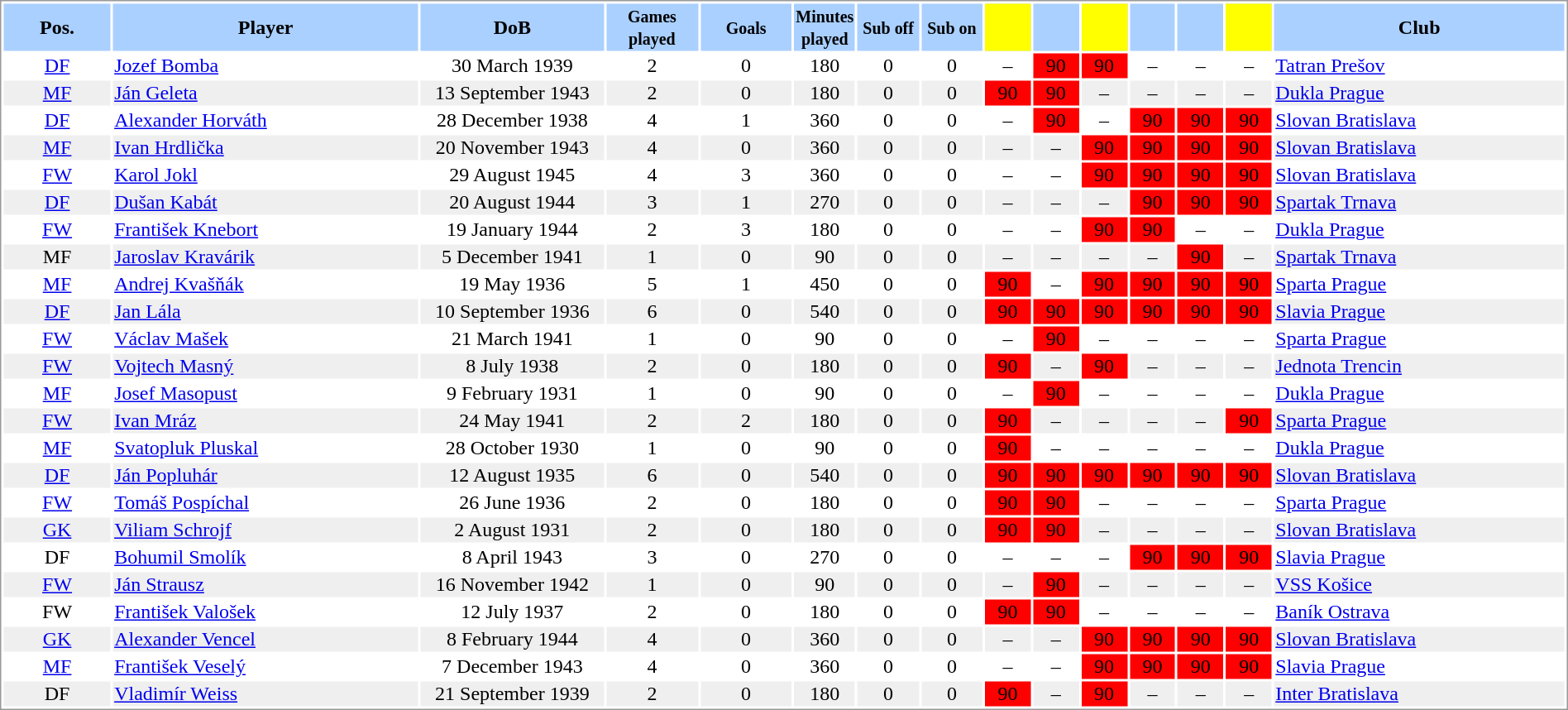<table border="0" width="100%" style="border: 1px solid #999; background-color:#FFFFFF; text-align:center">
<tr align="center" bgcolor="#AAD0FF">
<th width=7%>Pos.</th>
<th width=20%>Player</th>
<th width=12%>DoB</th>
<th width=6%><small>Games<br>played</small></th>
<th width=6%><small>Goals</small></th>
<th width=4%><small>Minutes<br>played</small></th>
<th width=4%><small>Sub off</small></th>
<th width=4%><small>Sub on</small></th>
<th width=3% bgcolor=yellow></th>
<th width=3%></th>
<th width=3% bgcolor=yellow></th>
<th width=3%></th>
<th width=3%></th>
<th width=3% bgcolor=yellow></th>
<th width=27%>Club</th>
</tr>
<tr>
<td><a href='#'>DF</a></td>
<td align="left"><a href='#'>Jozef Bomba</a></td>
<td>30 March 1939</td>
<td>2</td>
<td>0</td>
<td>180</td>
<td>0</td>
<td>0</td>
<td>–</td>
<td bgcolor=red>90</td>
<td bgcolor=red>90</td>
<td>–</td>
<td>–</td>
<td>–</td>
<td align="left"> <a href='#'>Tatran Prešov</a></td>
</tr>
<tr bgcolor="#EFEFEF">
<td><a href='#'>MF</a></td>
<td align="left"><a href='#'>Ján Geleta</a></td>
<td>13 September 1943</td>
<td>2</td>
<td>0</td>
<td>180</td>
<td>0</td>
<td>0</td>
<td bgcolor=red>90</td>
<td bgcolor=red>90</td>
<td>–</td>
<td>–</td>
<td>–</td>
<td>–</td>
<td align="left"> <a href='#'>Dukla Prague</a></td>
</tr>
<tr>
<td><a href='#'>DF</a></td>
<td align="left"><a href='#'>Alexander Horváth</a></td>
<td>28 December 1938</td>
<td>4</td>
<td>1</td>
<td>360</td>
<td>0</td>
<td>0</td>
<td>–</td>
<td bgcolor=red>90</td>
<td>–</td>
<td bgcolor=red>90</td>
<td bgcolor=red>90</td>
<td bgcolor=red>90</td>
<td align="left"> <a href='#'>Slovan Bratislava</a></td>
</tr>
<tr bgcolor="#EFEFEF">
<td><a href='#'>MF</a></td>
<td align="left"><a href='#'>Ivan Hrdlička</a></td>
<td>20 November 1943</td>
<td>4</td>
<td>0</td>
<td>360</td>
<td>0</td>
<td>0</td>
<td>–</td>
<td>–</td>
<td bgcolor=red>90</td>
<td bgcolor=red>90</td>
<td bgcolor=red>90</td>
<td bgcolor=red>90</td>
<td align="left"> <a href='#'>Slovan Bratislava</a></td>
</tr>
<tr>
<td><a href='#'>FW</a></td>
<td align="left"><a href='#'>Karol Jokl</a></td>
<td>29 August 1945</td>
<td>4</td>
<td>3</td>
<td>360</td>
<td>0</td>
<td>0</td>
<td>–</td>
<td>–</td>
<td bgcolor=red>90</td>
<td bgcolor=red>90</td>
<td bgcolor=red>90</td>
<td bgcolor=red>90</td>
<td align="left"> <a href='#'>Slovan Bratislava</a></td>
</tr>
<tr bgcolor="#EFEFEF">
<td><a href='#'>DF</a></td>
<td align="left"><a href='#'>Dušan Kabát</a></td>
<td>20 August 1944</td>
<td>3</td>
<td>1</td>
<td>270</td>
<td>0</td>
<td>0</td>
<td>–</td>
<td>–</td>
<td>–</td>
<td bgcolor=red>90</td>
<td bgcolor=red>90</td>
<td bgcolor=red>90</td>
<td align="left"> <a href='#'>Spartak Trnava</a></td>
</tr>
<tr>
<td><a href='#'>FW</a></td>
<td align="left"><a href='#'>František Knebort</a></td>
<td>19 January 1944</td>
<td>2</td>
<td>3</td>
<td>180</td>
<td>0</td>
<td>0</td>
<td>–</td>
<td>–</td>
<td bgcolor=red>90</td>
<td bgcolor=red>90</td>
<td>–</td>
<td>–</td>
<td align="left"> <a href='#'>Dukla Prague</a></td>
</tr>
<tr bgcolor="#EFEFEF">
<td>MF</td>
<td align="left"><a href='#'>Jaroslav Kravárik</a></td>
<td>5 December 1941</td>
<td>1</td>
<td>0</td>
<td>90</td>
<td>0</td>
<td>0</td>
<td>–</td>
<td>–</td>
<td>–</td>
<td>–</td>
<td bgcolor=red>90</td>
<td>–</td>
<td align="left"> <a href='#'>Spartak Trnava</a></td>
</tr>
<tr>
<td><a href='#'>MF</a></td>
<td align="left"><a href='#'>Andrej Kvašňák</a></td>
<td>19 May 1936</td>
<td>5</td>
<td>1</td>
<td>450</td>
<td>0</td>
<td>0</td>
<td bgcolor=red>90</td>
<td>–</td>
<td bgcolor=red>90</td>
<td bgcolor=red>90</td>
<td bgcolor=red>90</td>
<td bgcolor=red>90</td>
<td align="left"> <a href='#'>Sparta Prague</a></td>
</tr>
<tr bgcolor="#EFEFEF">
<td><a href='#'>DF</a></td>
<td align="left"><a href='#'>Jan Lála</a></td>
<td>10 September 1936</td>
<td>6</td>
<td>0</td>
<td>540</td>
<td>0</td>
<td>0</td>
<td bgcolor=red>90</td>
<td bgcolor=red>90</td>
<td bgcolor=red>90</td>
<td bgcolor=red>90</td>
<td bgcolor=red>90</td>
<td bgcolor=red>90</td>
<td align="left"> <a href='#'>Slavia Prague</a></td>
</tr>
<tr>
<td><a href='#'>FW</a></td>
<td align="left"><a href='#'>Václav Mašek</a></td>
<td>21 March 1941</td>
<td>1</td>
<td>0</td>
<td>90</td>
<td>0</td>
<td>0</td>
<td>–</td>
<td bgcolor=red>90</td>
<td>–</td>
<td>–</td>
<td>–</td>
<td>–</td>
<td align="left"> <a href='#'>Sparta Prague</a></td>
</tr>
<tr bgcolor="#EFEFEF">
<td><a href='#'>FW</a></td>
<td align="left"><a href='#'>Vojtech Masný</a></td>
<td>8 July 1938</td>
<td>2</td>
<td>0</td>
<td>180</td>
<td>0</td>
<td>0</td>
<td bgcolor=red>90</td>
<td>–</td>
<td bgcolor=red>90</td>
<td>–</td>
<td>–</td>
<td>–</td>
<td align="left"> <a href='#'>Jednota Trencin</a></td>
</tr>
<tr>
<td><a href='#'>MF</a></td>
<td align="left"><a href='#'>Josef Masopust</a></td>
<td>9 February 1931</td>
<td>1</td>
<td>0</td>
<td>90</td>
<td>0</td>
<td>0</td>
<td>–</td>
<td bgcolor=red>90</td>
<td>–</td>
<td>–</td>
<td>–</td>
<td>–</td>
<td align="left"> <a href='#'>Dukla Prague</a></td>
</tr>
<tr bgcolor="#EFEFEF">
<td><a href='#'>FW</a></td>
<td align="left"><a href='#'>Ivan Mráz</a></td>
<td>24 May 1941</td>
<td>2</td>
<td>2</td>
<td>180</td>
<td>0</td>
<td>0</td>
<td bgcolor=red>90</td>
<td>–</td>
<td>–</td>
<td>–</td>
<td>–</td>
<td bgcolor=red>90</td>
<td align="left"> <a href='#'>Sparta Prague</a></td>
</tr>
<tr>
<td><a href='#'>MF</a></td>
<td align="left"><a href='#'>Svatopluk Pluskal</a></td>
<td>28 October 1930</td>
<td>1</td>
<td>0</td>
<td>90</td>
<td>0</td>
<td>0</td>
<td bgcolor=red>90</td>
<td>–</td>
<td>–</td>
<td>–</td>
<td>–</td>
<td>–</td>
<td align="left"> <a href='#'>Dukla Prague</a></td>
</tr>
<tr bgcolor="#EFEFEF">
<td><a href='#'>DF</a></td>
<td align="left"><a href='#'>Ján Popluhár</a></td>
<td>12 August 1935</td>
<td>6</td>
<td>0</td>
<td>540</td>
<td>0</td>
<td>0</td>
<td bgcolor=red>90</td>
<td bgcolor=red>90</td>
<td bgcolor=red>90</td>
<td bgcolor=red>90</td>
<td bgcolor=red>90</td>
<td bgcolor=red>90</td>
<td align="left"> <a href='#'>Slovan Bratislava</a></td>
</tr>
<tr>
<td><a href='#'>FW</a></td>
<td align="left"><a href='#'>Tomáš Pospíchal</a></td>
<td>26 June 1936</td>
<td>2</td>
<td>0</td>
<td>180</td>
<td>0</td>
<td>0</td>
<td bgcolor=red>90</td>
<td bgcolor=red>90</td>
<td>–</td>
<td>–</td>
<td>–</td>
<td>–</td>
<td align="left"> <a href='#'>Sparta Prague</a></td>
</tr>
<tr bgcolor="#EFEFEF">
<td><a href='#'>GK</a></td>
<td align="left"><a href='#'>Viliam Schrojf</a></td>
<td>2 August 1931</td>
<td>2</td>
<td>0</td>
<td>180</td>
<td>0</td>
<td>0</td>
<td bgcolor=red>90</td>
<td bgcolor=red>90</td>
<td>–</td>
<td>–</td>
<td>–</td>
<td>–</td>
<td align="left"> <a href='#'>Slovan Bratislava</a></td>
</tr>
<tr>
<td>DF</td>
<td align="left"><a href='#'>Bohumil Smolík</a></td>
<td>8 April 1943</td>
<td>3</td>
<td>0</td>
<td>270</td>
<td>0</td>
<td>0</td>
<td>–</td>
<td>–</td>
<td>–</td>
<td bgcolor=red>90</td>
<td bgcolor=red>90</td>
<td bgcolor=red>90</td>
<td align="left"> <a href='#'>Slavia Prague</a></td>
</tr>
<tr bgcolor="#EFEFEF">
<td><a href='#'>FW</a></td>
<td align="left"><a href='#'>Ján Strausz</a></td>
<td>16 November 1942</td>
<td>1</td>
<td>0</td>
<td>90</td>
<td>0</td>
<td>0</td>
<td>–</td>
<td bgcolor=red>90</td>
<td>–</td>
<td>–</td>
<td>–</td>
<td>–</td>
<td align="left"> <a href='#'>VSS Košice</a></td>
</tr>
<tr>
<td>FW</td>
<td align="left"><a href='#'>František Valošek</a></td>
<td>12 July 1937</td>
<td>2</td>
<td>0</td>
<td>180</td>
<td>0</td>
<td>0</td>
<td bgcolor=red>90</td>
<td bgcolor=red>90</td>
<td>–</td>
<td>–</td>
<td>–</td>
<td>–</td>
<td align="left"> <a href='#'>Baník Ostrava</a></td>
</tr>
<tr bgcolor="#EFEFEF">
<td><a href='#'>GK</a></td>
<td align="left"><a href='#'>Alexander Vencel</a></td>
<td>8 February 1944</td>
<td>4</td>
<td>0</td>
<td>360</td>
<td>0</td>
<td>0</td>
<td>–</td>
<td>–</td>
<td bgcolor=red>90</td>
<td bgcolor=red>90</td>
<td bgcolor=red>90</td>
<td bgcolor=red>90</td>
<td align="left"> <a href='#'>Slovan Bratislava</a></td>
</tr>
<tr>
<td><a href='#'>MF</a></td>
<td align="left"><a href='#'>František Veselý</a></td>
<td>7 December 1943</td>
<td>4</td>
<td>0</td>
<td>360</td>
<td>0</td>
<td>0</td>
<td>–</td>
<td>–</td>
<td bgcolor=red>90</td>
<td bgcolor=red>90</td>
<td bgcolor=red>90</td>
<td bgcolor=red>90</td>
<td align="left"> <a href='#'>Slavia Prague</a></td>
</tr>
<tr bgcolor="#EFEFEF">
<td>DF</td>
<td align="left"><a href='#'>Vladimír Weiss</a></td>
<td>21 September 1939</td>
<td>2</td>
<td>0</td>
<td>180</td>
<td>0</td>
<td>0</td>
<td bgcolor=red>90</td>
<td>–</td>
<td bgcolor=red>90</td>
<td>–</td>
<td>–</td>
<td>–</td>
<td align="left"> <a href='#'>Inter Bratislava</a></td>
</tr>
</table>
